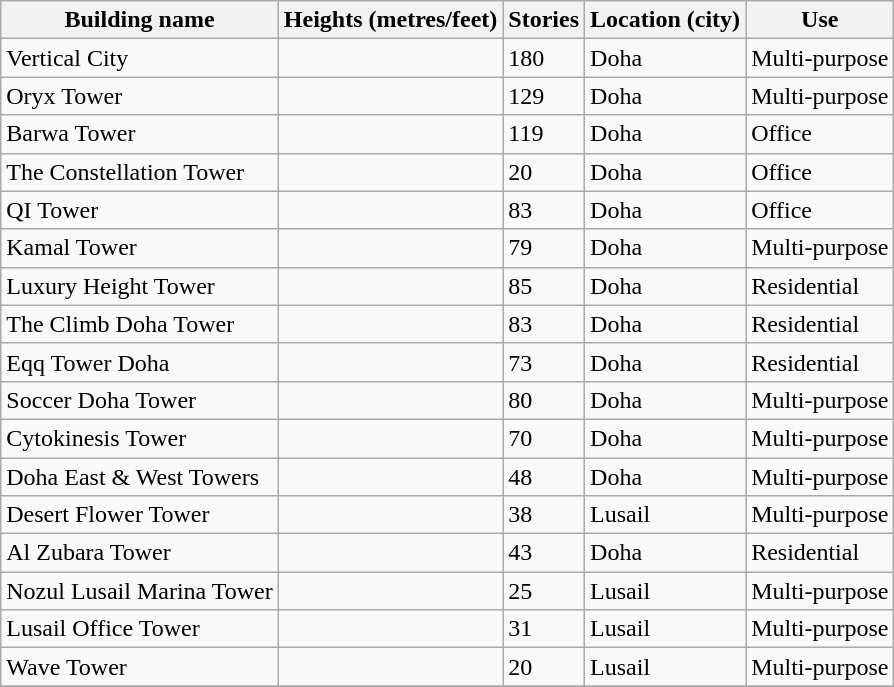<table class="wikitable">
<tr>
<th>Building name</th>
<th>Heights (metres/feet)</th>
<th>Stories</th>
<th>Location (city)</th>
<th>Use</th>
</tr>
<tr>
<td>Vertical City</td>
<td></td>
<td>180</td>
<td>Doha</td>
<td>Multi-purpose</td>
</tr>
<tr>
<td>Oryx Tower</td>
<td></td>
<td>129</td>
<td>Doha</td>
<td>Multi-purpose</td>
</tr>
<tr>
<td>Barwa Tower</td>
<td></td>
<td>119</td>
<td>Doha</td>
<td>Office</td>
</tr>
<tr>
<td>The Constellation Tower</td>
<td></td>
<td>20</td>
<td>Doha</td>
<td>Office</td>
</tr>
<tr>
<td>QI Tower</td>
<td></td>
<td>83</td>
<td>Doha</td>
<td>Office</td>
</tr>
<tr>
<td>Kamal Tower</td>
<td></td>
<td>79</td>
<td>Doha</td>
<td>Multi-purpose</td>
</tr>
<tr>
<td>Luxury Height Tower</td>
<td></td>
<td>85</td>
<td>Doha</td>
<td>Residential</td>
</tr>
<tr>
<td>The Climb Doha Tower</td>
<td></td>
<td>83</td>
<td>Doha</td>
<td>Residential</td>
</tr>
<tr>
<td>Eqq Tower Doha</td>
<td></td>
<td>73</td>
<td>Doha</td>
<td>Residential</td>
</tr>
<tr>
<td>Soccer Doha Tower</td>
<td></td>
<td>80</td>
<td>Doha</td>
<td>Multi-purpose</td>
</tr>
<tr>
<td>Cytokinesis Tower</td>
<td></td>
<td>70</td>
<td>Doha</td>
<td>Multi-purpose</td>
</tr>
<tr>
<td>Doha East & West Towers</td>
<td></td>
<td>48</td>
<td>Doha</td>
<td>Multi-purpose</td>
</tr>
<tr>
<td>Desert Flower Tower</td>
<td></td>
<td>38</td>
<td>Lusail</td>
<td>Multi-purpose</td>
</tr>
<tr>
<td>Al Zubara Tower</td>
<td></td>
<td>43</td>
<td>Doha</td>
<td>Residential</td>
</tr>
<tr>
<td>Nozul Lusail Marina Tower</td>
<td></td>
<td>25</td>
<td>Lusail</td>
<td>Multi-purpose</td>
</tr>
<tr>
<td>Lusail Office Tower</td>
<td></td>
<td>31</td>
<td>Lusail</td>
<td>Multi-purpose</td>
</tr>
<tr>
<td>Wave Tower</td>
<td></td>
<td>20</td>
<td>Lusail</td>
<td>Multi-purpose</td>
</tr>
<tr>
</tr>
</table>
